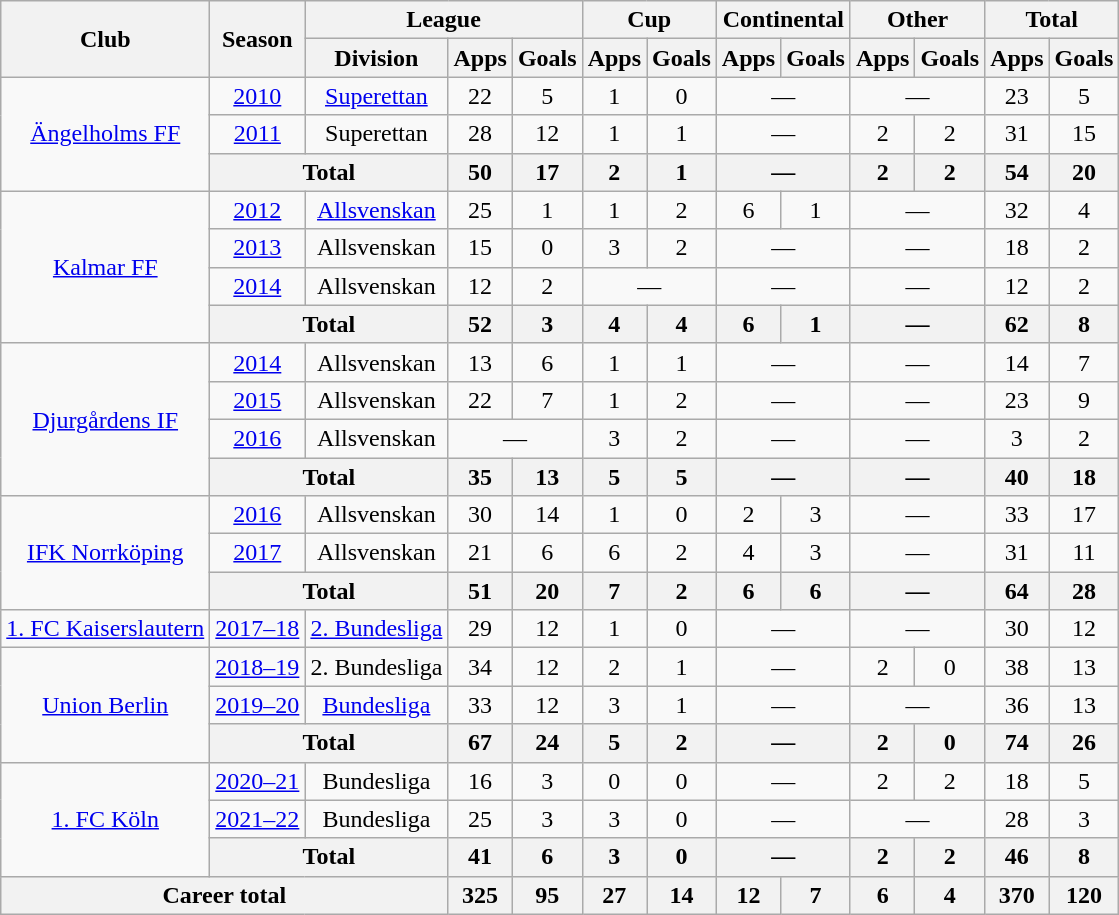<table class="wikitable" style="text-align:center">
<tr>
<th rowspan="2">Club</th>
<th rowspan="2">Season</th>
<th colspan="3">League</th>
<th colspan="2">Cup</th>
<th colspan="2">Continental</th>
<th colspan="2">Other</th>
<th colspan="2">Total</th>
</tr>
<tr>
<th>Division</th>
<th>Apps</th>
<th>Goals</th>
<th>Apps</th>
<th>Goals</th>
<th>Apps</th>
<th>Goals</th>
<th>Apps</th>
<th>Goals</th>
<th>Apps</th>
<th>Goals</th>
</tr>
<tr>
<td rowspan="3"><a href='#'>Ängelholms FF</a></td>
<td><a href='#'>2010</a></td>
<td><a href='#'>Superettan</a></td>
<td>22</td>
<td>5</td>
<td>1</td>
<td>0</td>
<td colspan="2">—</td>
<td colspan="2">—</td>
<td>23</td>
<td>5</td>
</tr>
<tr>
<td><a href='#'>2011</a></td>
<td>Superettan</td>
<td>28</td>
<td>12</td>
<td>1</td>
<td>1</td>
<td colspan="2">—</td>
<td>2</td>
<td>2</td>
<td>31</td>
<td>15</td>
</tr>
<tr>
<th colspan="2">Total</th>
<th>50</th>
<th>17</th>
<th>2</th>
<th>1</th>
<th colspan="2">—</th>
<th>2</th>
<th>2</th>
<th>54</th>
<th>20</th>
</tr>
<tr>
<td rowspan="4"><a href='#'>Kalmar FF</a></td>
<td><a href='#'>2012</a></td>
<td><a href='#'>Allsvenskan</a></td>
<td>25</td>
<td>1</td>
<td>1</td>
<td>2</td>
<td>6</td>
<td>1</td>
<td colspan="2">—</td>
<td>32</td>
<td>4</td>
</tr>
<tr>
<td><a href='#'>2013</a></td>
<td>Allsvenskan</td>
<td>15</td>
<td>0</td>
<td>3</td>
<td>2</td>
<td colspan="2">—</td>
<td colspan="2">—</td>
<td>18</td>
<td>2</td>
</tr>
<tr>
<td><a href='#'>2014</a></td>
<td>Allsvenskan</td>
<td>12</td>
<td>2</td>
<td colspan="2">—</td>
<td colspan="2">—</td>
<td colspan="2">—</td>
<td>12</td>
<td>2</td>
</tr>
<tr>
<th colspan="2">Total</th>
<th>52</th>
<th>3</th>
<th>4</th>
<th>4</th>
<th>6</th>
<th>1</th>
<th colspan="2">—</th>
<th>62</th>
<th>8</th>
</tr>
<tr>
<td rowspan="4"><a href='#'>Djurgårdens IF</a></td>
<td><a href='#'>2014</a></td>
<td>Allsvenskan</td>
<td>13</td>
<td>6</td>
<td>1</td>
<td>1</td>
<td colspan="2">—</td>
<td colspan="2">—</td>
<td>14</td>
<td>7</td>
</tr>
<tr>
<td><a href='#'>2015</a></td>
<td>Allsvenskan</td>
<td>22</td>
<td>7</td>
<td>1</td>
<td>2</td>
<td colspan="2">—</td>
<td colspan="2">—</td>
<td>23</td>
<td>9</td>
</tr>
<tr>
<td><a href='#'>2016</a></td>
<td>Allsvenskan</td>
<td colspan="2">—</td>
<td>3</td>
<td>2</td>
<td colspan="2">—</td>
<td colspan="2">—</td>
<td>3</td>
<td>2</td>
</tr>
<tr>
<th colspan="2">Total</th>
<th>35</th>
<th>13</th>
<th>5</th>
<th>5</th>
<th colspan="2">—</th>
<th colspan="2">—</th>
<th>40</th>
<th>18</th>
</tr>
<tr>
<td rowspan="3"><a href='#'>IFK Norrköping</a></td>
<td><a href='#'>2016</a></td>
<td>Allsvenskan</td>
<td>30</td>
<td>14</td>
<td>1</td>
<td>0</td>
<td>2</td>
<td>3</td>
<td colspan="2">—</td>
<td>33</td>
<td>17</td>
</tr>
<tr>
<td><a href='#'>2017</a></td>
<td>Allsvenskan</td>
<td>21</td>
<td>6</td>
<td>6</td>
<td>2</td>
<td>4</td>
<td>3</td>
<td colspan="2">—</td>
<td>31</td>
<td>11</td>
</tr>
<tr>
<th colspan="2">Total</th>
<th>51</th>
<th>20</th>
<th>7</th>
<th>2</th>
<th>6</th>
<th>6</th>
<th colspan="2">—</th>
<th>64</th>
<th>28</th>
</tr>
<tr>
<td><a href='#'>1. FC Kaiserslautern</a></td>
<td><a href='#'>2017–18</a></td>
<td><a href='#'>2. Bundesliga</a></td>
<td>29</td>
<td>12</td>
<td>1</td>
<td>0</td>
<td colspan="2">—</td>
<td colspan="2">—</td>
<td>30</td>
<td>12</td>
</tr>
<tr>
<td rowspan="3"><a href='#'>Union Berlin</a></td>
<td><a href='#'>2018–19</a></td>
<td>2. Bundesliga</td>
<td>34</td>
<td>12</td>
<td>2</td>
<td>1</td>
<td colspan="2">—</td>
<td>2</td>
<td>0</td>
<td>38</td>
<td>13</td>
</tr>
<tr>
<td><a href='#'>2019–20</a></td>
<td><a href='#'>Bundesliga</a></td>
<td>33</td>
<td>12</td>
<td>3</td>
<td>1</td>
<td colspan="2">—</td>
<td colspan="2">—</td>
<td>36</td>
<td>13</td>
</tr>
<tr>
<th colspan="2">Total</th>
<th>67</th>
<th>24</th>
<th>5</th>
<th>2</th>
<th colspan="2">—</th>
<th>2</th>
<th>0</th>
<th>74</th>
<th>26</th>
</tr>
<tr>
<td rowspan="3"><a href='#'>1. FC Köln</a></td>
<td><a href='#'>2020–21</a></td>
<td>Bundesliga</td>
<td>16</td>
<td>3</td>
<td>0</td>
<td>0</td>
<td colspan="2">—</td>
<td>2</td>
<td>2</td>
<td>18</td>
<td>5</td>
</tr>
<tr>
<td><a href='#'>2021–22</a></td>
<td>Bundesliga</td>
<td>25</td>
<td>3</td>
<td>3</td>
<td>0</td>
<td colspan="2">—</td>
<td colspan="2">—</td>
<td>28</td>
<td>3</td>
</tr>
<tr>
<th colspan="2">Total</th>
<th>41</th>
<th>6</th>
<th>3</th>
<th>0</th>
<th colspan="2">—</th>
<th>2</th>
<th>2</th>
<th>46</th>
<th>8</th>
</tr>
<tr>
<th colspan="3">Career total</th>
<th>325</th>
<th>95</th>
<th>27</th>
<th>14</th>
<th>12</th>
<th>7</th>
<th>6</th>
<th>4</th>
<th>370</th>
<th>120</th>
</tr>
</table>
